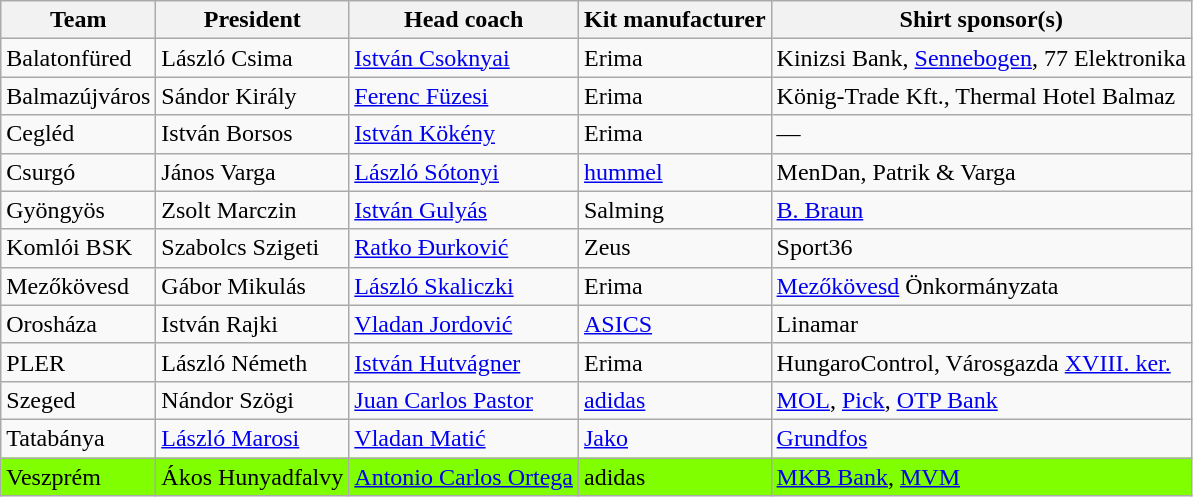<table class="wikitable sortable" style="text-align: left;">
<tr>
<th>Team</th>
<th>President</th>
<th>Head coach</th>
<th>Kit manufacturer</th>
<th>Shirt sponsor(s)</th>
</tr>
<tr>
<td>Balatonfüred</td>
<td>László Csima</td>
<td> <a href='#'>István Csoknyai</a></td>
<td>Erima</td>
<td>Kinizsi Bank, <a href='#'>Sennebogen</a>, 77 Elektronika</td>
</tr>
<tr>
<td>Balmazújváros</td>
<td>Sándor Király</td>
<td> <a href='#'>Ferenc Füzesi</a></td>
<td>Erima</td>
<td>König-Trade Kft., Thermal Hotel Balmaz</td>
</tr>
<tr>
<td>Cegléd</td>
<td>István Borsos</td>
<td> <a href='#'>István Kökény</a></td>
<td>Erima</td>
<td>—</td>
</tr>
<tr>
<td>Csurgó</td>
<td>János Varga</td>
<td> <a href='#'>László Sótonyi</a></td>
<td><a href='#'>hummel</a></td>
<td>MenDan, Patrik & Varga</td>
</tr>
<tr>
<td>Gyöngyös</td>
<td>Zsolt Marczin</td>
<td> <a href='#'>István Gulyás</a></td>
<td>Salming</td>
<td><a href='#'>B. Braun</a></td>
</tr>
<tr>
<td>Komlói BSK</td>
<td>Szabolcs Szigeti</td>
<td> <a href='#'>Ratko Đurković</a></td>
<td>Zeus</td>
<td>Sport36</td>
</tr>
<tr>
<td>Mezőkövesd</td>
<td>Gábor Mikulás</td>
<td> <a href='#'>László Skaliczki</a></td>
<td>Erima</td>
<td><a href='#'>Mezőkövesd</a> Önkormányzata</td>
</tr>
<tr>
<td>Orosháza</td>
<td>István Rajki</td>
<td> <a href='#'>Vladan Jordović</a></td>
<td><a href='#'>ASICS</a></td>
<td>Linamar</td>
</tr>
<tr>
<td>PLER</td>
<td>László Németh</td>
<td> <a href='#'>István Hutvágner</a></td>
<td>Erima</td>
<td>HungaroControl, Városgazda <a href='#'>XVIII. ker.</a></td>
</tr>
<tr>
<td>Szeged</td>
<td>Nándor Szögi</td>
<td> <a href='#'>Juan Carlos Pastor</a></td>
<td><a href='#'>adidas</a></td>
<td><a href='#'>MOL</a>, <a href='#'>Pick</a>, <a href='#'>OTP Bank</a></td>
</tr>
<tr>
<td>Tatabánya</td>
<td><a href='#'>László Marosi</a></td>
<td> <a href='#'>Vladan Matić</a></td>
<td><a href='#'>Jako</a></td>
<td><a href='#'>Grundfos</a></td>
</tr>
<tr bgcolor="#7fff00">
<td>Veszprém</td>
<td>Ákos Hunyadfalvy</td>
<td> <a href='#'>Antonio Carlos Ortega</a></td>
<td>adidas</td>
<td><a href='#'>MKB Bank</a>, <a href='#'>MVM</a></td>
</tr>
</table>
